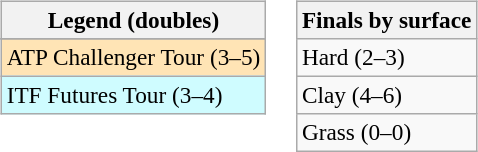<table>
<tr valign=top>
<td><br><table class=wikitable style=font-size:97%>
<tr>
<th>Legend (doubles)</th>
</tr>
<tr bgcolor=e5d1cb>
</tr>
<tr bgcolor=moccasin>
<td>ATP Challenger Tour (3–5)</td>
</tr>
<tr bgcolor=cffcff>
<td>ITF Futures Tour (3–4)</td>
</tr>
</table>
</td>
<td><br><table class=wikitable style=font-size:97%>
<tr>
<th>Finals by surface</th>
</tr>
<tr>
<td>Hard (2–3)</td>
</tr>
<tr>
<td>Clay (4–6)</td>
</tr>
<tr>
<td>Grass (0–0)</td>
</tr>
</table>
</td>
</tr>
</table>
